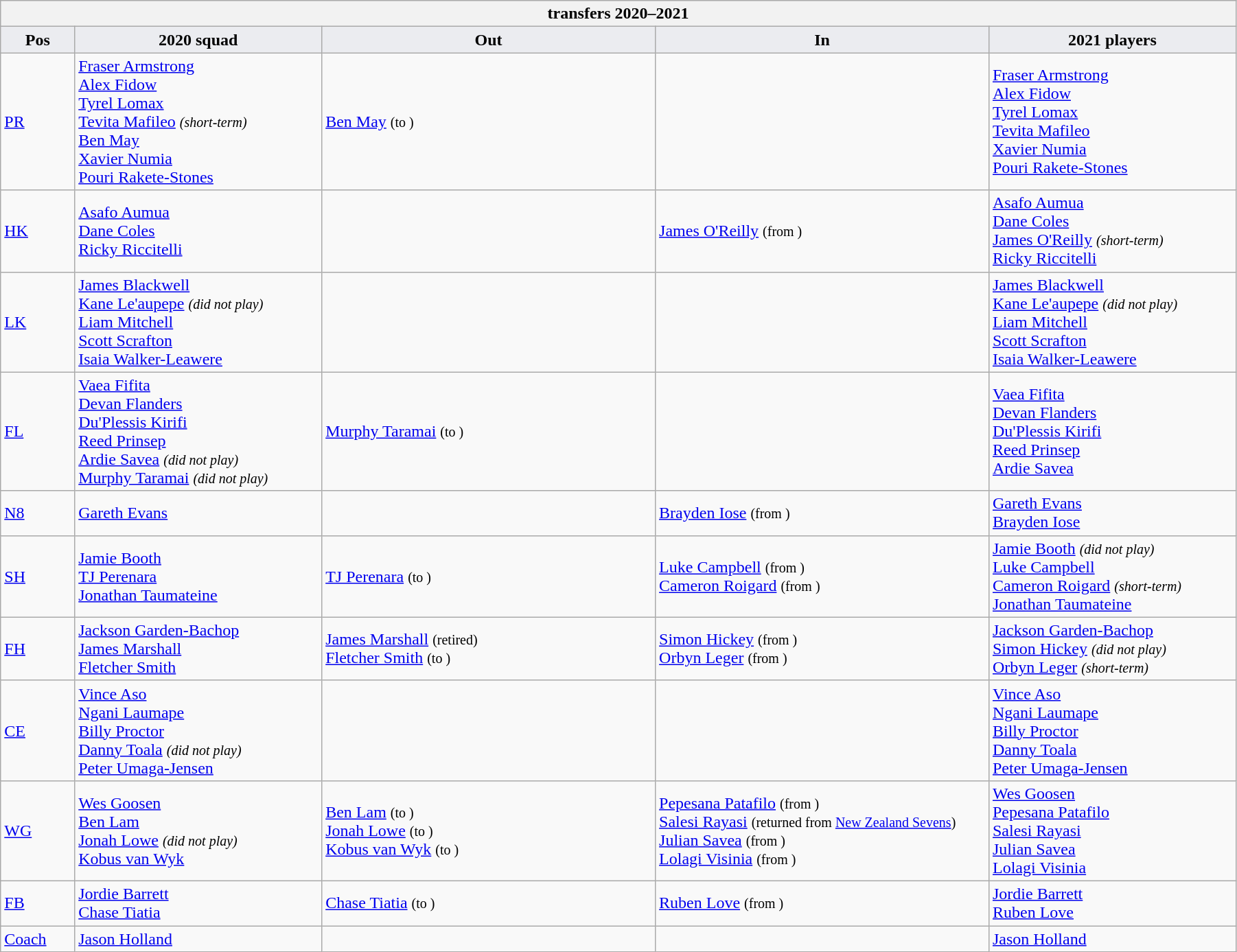<table class="wikitable" style="text-align: left; width:95%">
<tr>
<th colspan="100%"> transfers 2020–2021</th>
</tr>
<tr>
<th style="background:#ebecf0; width:6%;">Pos</th>
<th style="background:#ebecf0; width:20%;">2020 squad</th>
<th style="background:#ebecf0; width:27%;">Out</th>
<th style="background:#ebecf0; width:27%;">In</th>
<th style="background:#ebecf0; width:20%;">2021 players</th>
</tr>
<tr>
<td><a href='#'>PR</a></td>
<td> <a href='#'>Fraser Armstrong</a> <br> <a href='#'>Alex Fidow</a> <br> <a href='#'>Tyrel Lomax</a> <br> <a href='#'>Tevita Mafileo</a> <small><em>(short-term)</em></small> <br> <a href='#'>Ben May</a> <br> <a href='#'>Xavier Numia</a> <br> <a href='#'>Pouri Rakete-Stones</a></td>
<td>  <a href='#'>Ben May</a> <small>(to )</small></td>
<td></td>
<td> <a href='#'>Fraser Armstrong</a> <br> <a href='#'>Alex Fidow</a> <br> <a href='#'>Tyrel Lomax</a> <br> <a href='#'>Tevita Mafileo</a> <br> <a href='#'>Xavier Numia</a> <br> <a href='#'>Pouri Rakete-Stones</a></td>
</tr>
<tr>
<td><a href='#'>HK</a></td>
<td> <a href='#'>Asafo Aumua</a> <br> <a href='#'>Dane Coles</a> <br> <a href='#'>Ricky Riccitelli</a></td>
<td></td>
<td>  <a href='#'>James O'Reilly</a> <small>(from )</small></td>
<td> <a href='#'>Asafo Aumua</a> <br> <a href='#'>Dane Coles</a> <br> <a href='#'>James O'Reilly</a> <small><em>(short-term)</em></small> <br> <a href='#'>Ricky Riccitelli</a></td>
</tr>
<tr>
<td><a href='#'>LK</a></td>
<td> <a href='#'>James Blackwell</a> <br> <a href='#'>Kane Le'aupepe</a> <small><em>(did not play)</em></small> <br> <a href='#'>Liam Mitchell</a> <br> <a href='#'>Scott Scrafton</a> <br> <a href='#'>Isaia Walker-Leawere</a></td>
<td></td>
<td></td>
<td> <a href='#'>James Blackwell</a> <br> <a href='#'>Kane Le'aupepe</a> <small><em>(did not play)</em></small> <br> <a href='#'>Liam Mitchell</a> <br> <a href='#'>Scott Scrafton</a> <br> <a href='#'>Isaia Walker-Leawere</a></td>
</tr>
<tr>
<td><a href='#'>FL</a></td>
<td> <a href='#'>Vaea Fifita</a> <br> <a href='#'>Devan Flanders</a> <br> <a href='#'>Du'Plessis Kirifi</a> <br> <a href='#'>Reed Prinsep</a> <br> <a href='#'>Ardie Savea</a> <small><em>(did not play)</em></small> <br> <a href='#'>Murphy Taramai</a> <small><em>(did not play)</em></small></td>
<td>  <a href='#'>Murphy Taramai</a> <small>(to )</small></td>
<td></td>
<td> <a href='#'>Vaea Fifita</a> <br> <a href='#'>Devan Flanders</a> <br> <a href='#'>Du'Plessis Kirifi</a> <br> <a href='#'>Reed Prinsep</a> <br> <a href='#'>Ardie Savea</a></td>
</tr>
<tr>
<td><a href='#'>N8</a></td>
<td> <a href='#'>Gareth Evans</a></td>
<td></td>
<td>  <a href='#'>Brayden Iose</a> <small>(from )</small></td>
<td> <a href='#'>Gareth Evans</a> <br> <a href='#'>Brayden Iose</a></td>
</tr>
<tr>
<td><a href='#'>SH</a></td>
<td> <a href='#'>Jamie Booth</a> <br> <a href='#'>TJ Perenara</a> <br> <a href='#'>Jonathan Taumateine</a></td>
<td>  <a href='#'>TJ Perenara</a> <small>(to )</small></td>
<td>  <a href='#'>Luke Campbell</a> <small>(from )</small> <br>  <a href='#'>Cameron Roigard</a> <small>(from )</small></td>
<td> <a href='#'>Jamie Booth</a> <small><em>(did not play)</em></small> <br> <a href='#'>Luke Campbell</a> <br> <a href='#'>Cameron Roigard</a> <small><em>(short-term)</em></small> <br> <a href='#'>Jonathan Taumateine</a></td>
</tr>
<tr>
<td><a href='#'>FH</a></td>
<td> <a href='#'>Jackson Garden-Bachop</a> <br> <a href='#'>James Marshall</a> <br> <a href='#'>Fletcher Smith</a></td>
<td>  <a href='#'>James Marshall</a> <small>(retired)</small> <br>  <a href='#'>Fletcher Smith</a> <small>(to )</small></td>
<td>  <a href='#'>Simon Hickey</a> <small>(from )</small> <br>  <a href='#'>Orbyn Leger</a> <small>(from )</small></td>
<td> <a href='#'>Jackson Garden-Bachop</a> <br> <a href='#'>Simon Hickey</a> <small><em>(did not play)</em></small> <br> <a href='#'>Orbyn Leger</a> <small><em>(short-term)</em></small></td>
</tr>
<tr>
<td><a href='#'>CE</a></td>
<td> <a href='#'>Vince Aso</a> <br> <a href='#'>Ngani Laumape</a> <br> <a href='#'>Billy Proctor</a> <br> <a href='#'>Danny Toala</a> <small><em>(did not play)</em></small> <br> <a href='#'>Peter Umaga-Jensen</a></td>
<td></td>
<td></td>
<td> <a href='#'>Vince Aso</a> <br> <a href='#'>Ngani Laumape</a> <br> <a href='#'>Billy Proctor</a> <br> <a href='#'>Danny Toala</a> <br> <a href='#'>Peter Umaga-Jensen</a></td>
</tr>
<tr>
<td><a href='#'>WG</a></td>
<td> <a href='#'>Wes Goosen</a> <br> <a href='#'>Ben Lam</a> <br> <a href='#'>Jonah Lowe</a> <small><em>(did not play)</em></small> <br> <a href='#'>Kobus van Wyk</a></td>
<td>  <a href='#'>Ben Lam</a> <small>(to )</small> <br>  <a href='#'>Jonah Lowe</a> <small>(to )</small> <br>  <a href='#'>Kobus van Wyk</a> <small>(to )</small></td>
<td>  <a href='#'>Pepesana Patafilo</a> <small>(from )</small> <br>  <a href='#'>Salesi Rayasi</a> <small>(returned from <a href='#'>New Zealand Sevens</a>)</small> <br>  <a href='#'>Julian Savea</a> <small>(from )</small> <br>  <a href='#'>Lolagi Visinia</a> <small>(from )</small></td>
<td> <a href='#'>Wes Goosen</a> <br> <a href='#'>Pepesana Patafilo</a> <br> <a href='#'>Salesi Rayasi</a> <br> <a href='#'>Julian Savea</a> <br> <a href='#'>Lolagi Visinia</a></td>
</tr>
<tr>
<td><a href='#'>FB</a></td>
<td> <a href='#'>Jordie Barrett</a> <br> <a href='#'>Chase Tiatia</a></td>
<td>  <a href='#'>Chase Tiatia</a> <small>(to )</small></td>
<td>  <a href='#'>Ruben Love</a> <small>(from )</small></td>
<td> <a href='#'>Jordie Barrett</a> <br> <a href='#'>Ruben Love</a></td>
</tr>
<tr>
<td><a href='#'>Coach</a></td>
<td> <a href='#'>Jason Holland</a></td>
<td></td>
<td></td>
<td> <a href='#'>Jason Holland</a></td>
</tr>
</table>
